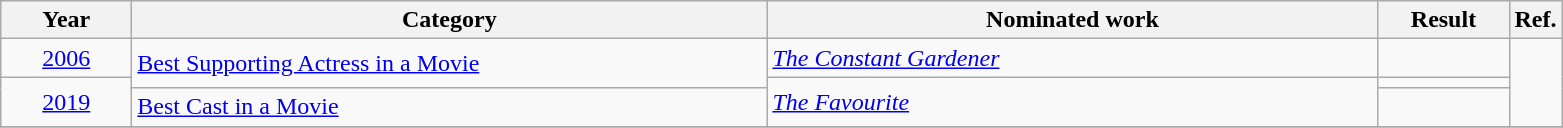<table class=wikitable>
<tr>
<th scope="col" style="width:5em;">Year</th>
<th scope="col" style="width:26em;">Category</th>
<th scope="col" style="width:25em;">Nominated work</th>
<th scope="col" style="width:5em;">Result</th>
<th>Ref.</th>
</tr>
<tr>
<td style="text-align:center;"><a href='#'>2006</a></td>
<td rowspan="2"><a href='#'>Best Supporting Actress in a Movie</a></td>
<td><em><a href='#'>The Constant Gardener</a></em></td>
<td></td>
<td style="text-align:center;", rowspan=3></td>
</tr>
<tr>
<td style="text-align:center;", rowspan=2><a href='#'>2019</a></td>
<td rowspan=2><em><a href='#'>The Favourite</a></em></td>
<td></td>
</tr>
<tr>
<td><a href='#'>Best Cast in a Movie</a></td>
<td></td>
</tr>
<tr>
</tr>
</table>
